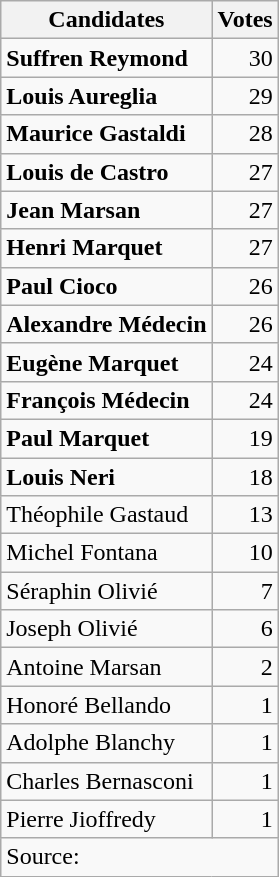<table class="wikitable" style="text-align:right">
<tr>
<th>Candidates</th>
<th>Votes</th>
</tr>
<tr>
<td align=left><strong>Suffren Reymond</strong></td>
<td>30</td>
</tr>
<tr>
<td align=left><strong>Louis Aureglia</strong></td>
<td>29</td>
</tr>
<tr>
<td align=left><strong>Maurice Gastaldi</strong></td>
<td>28</td>
</tr>
<tr>
<td align=left><strong>Louis de Castro</strong></td>
<td>27</td>
</tr>
<tr>
<td align=left><strong>Jean Marsan</strong></td>
<td>27</td>
</tr>
<tr>
<td align=left><strong>Henri Marquet</strong></td>
<td>27</td>
</tr>
<tr>
<td align=left><strong>Paul Cioco</strong></td>
<td>26</td>
</tr>
<tr>
<td align=left><strong>Alexandre Médecin</strong></td>
<td>26</td>
</tr>
<tr>
<td align=left><strong>Eugène Marquet</strong></td>
<td>24</td>
</tr>
<tr>
<td align=left><strong>François Médecin</strong></td>
<td>24</td>
</tr>
<tr>
<td align=left><strong>Paul Marquet</strong></td>
<td>19</td>
</tr>
<tr>
<td align=left><strong>Louis Neri</strong></td>
<td>18</td>
</tr>
<tr>
<td align=left>Théophile Gastaud</td>
<td>13</td>
</tr>
<tr>
<td align=left>Michel Fontana</td>
<td>10</td>
</tr>
<tr>
<td align=left>Séraphin Olivié</td>
<td>7</td>
</tr>
<tr>
<td align=left>Joseph Olivié</td>
<td>6</td>
</tr>
<tr>
<td align=left>Antoine Marsan</td>
<td>2</td>
</tr>
<tr>
<td align=left>Honoré Bellando</td>
<td>1</td>
</tr>
<tr>
<td align=left>Adolphe Blanchy</td>
<td>1</td>
</tr>
<tr>
<td align=left>Charles Bernasconi</td>
<td>1</td>
</tr>
<tr>
<td align=left>Pierre Jioffredy</td>
<td>1</td>
</tr>
<tr>
<td colspan=2 align=left>Source:</td>
</tr>
</table>
